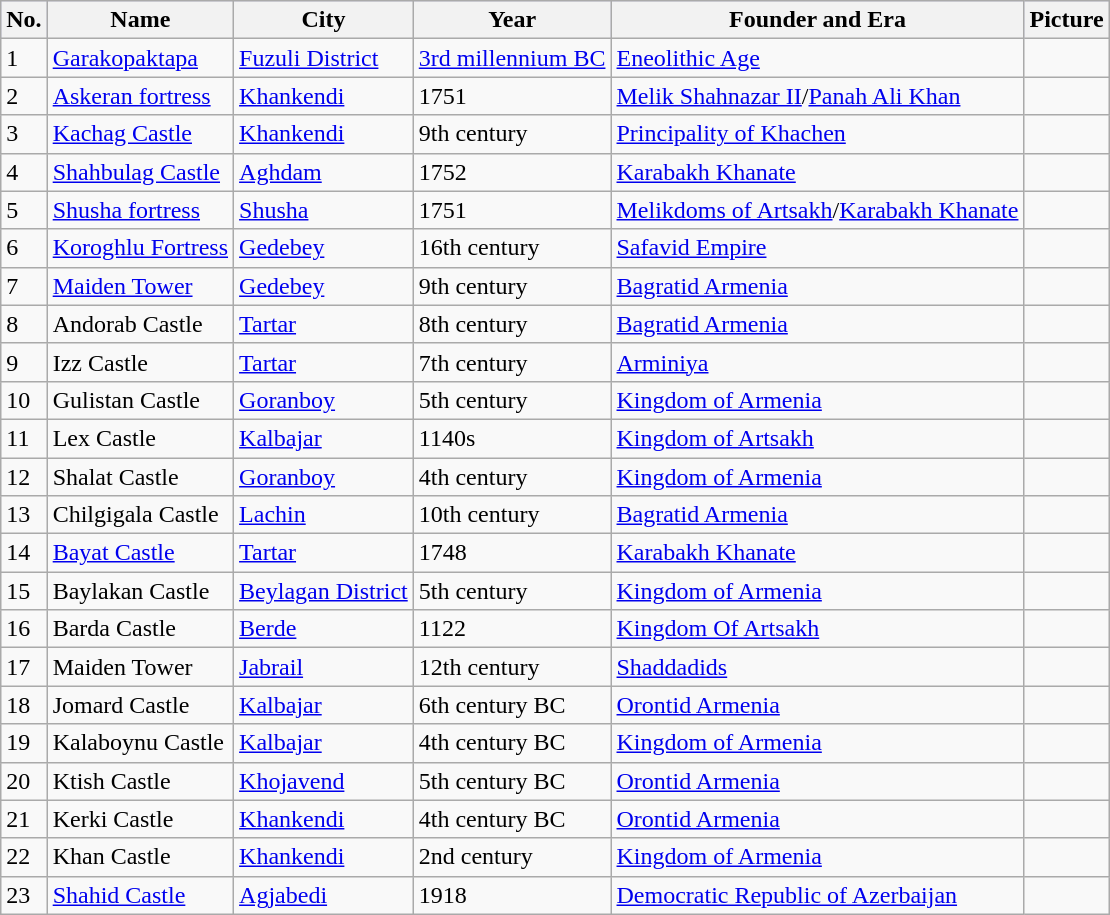<table class="sortable wikitable">
<tr style="background:#ccf;">
<th>No.</th>
<th>Name</th>
<th>City</th>
<th>Year</th>
<th>Founder and Era</th>
<th>Picture</th>
</tr>
<tr>
<td>1</td>
<td><a href='#'>Garakopaktapa</a></td>
<td><a href='#'>Fuzuli District</a></td>
<td><a href='#'>3rd millennium BC</a></td>
<td><a href='#'>Eneolithic Age</a></td>
<td></td>
</tr>
<tr>
<td>2</td>
<td><a href='#'>Askeran fortress</a></td>
<td><a href='#'>Khankendi</a></td>
<td>1751</td>
<td><a href='#'>Melik Shahnazar II</a>/<a href='#'>Panah Ali Khan</a></td>
<td></td>
</tr>
<tr>
<td>3</td>
<td><a href='#'>Kachag Castle</a></td>
<td><a href='#'>Khankendi</a></td>
<td>9th century</td>
<td><a href='#'>Principality of Khachen</a></td>
<td></td>
</tr>
<tr>
<td>4</td>
<td><a href='#'>Shahbulag Castle</a></td>
<td><a href='#'>Aghdam</a></td>
<td>1752</td>
<td><a href='#'>Karabakh Khanate</a></td>
<td></td>
</tr>
<tr>
<td>5</td>
<td><a href='#'>Shusha fortress</a></td>
<td><a href='#'>Shusha</a></td>
<td>1751</td>
<td><a href='#'>Melikdoms of Artsakh</a>/<a href='#'>Karabakh Khanate</a></td>
<td></td>
</tr>
<tr>
<td>6</td>
<td><a href='#'>Koroghlu Fortress</a></td>
<td><a href='#'>Gedebey</a></td>
<td>16th century</td>
<td><a href='#'>Safavid Empire</a></td>
<td></td>
</tr>
<tr>
<td>7</td>
<td><a href='#'>Maiden Tower</a></td>
<td><a href='#'>Gedebey</a></td>
<td>9th century</td>
<td><a href='#'>Bagratid Armenia</a></td>
<td></td>
</tr>
<tr>
<td>8</td>
<td>Andorab Castle</td>
<td><a href='#'>Tartar</a></td>
<td>8th century</td>
<td><a href='#'>Bagratid Armenia</a></td>
<td></td>
</tr>
<tr>
<td>9</td>
<td>Izz Castle</td>
<td><a href='#'>Tartar</a></td>
<td>7th century</td>
<td><a href='#'>Arminiya</a></td>
<td></td>
</tr>
<tr>
<td>10</td>
<td>Gulistan Castle</td>
<td><a href='#'>Goranboy</a></td>
<td>5th century</td>
<td><a href='#'>Kingdom of Armenia</a></td>
<td></td>
</tr>
<tr>
<td>11</td>
<td>Lex Castle</td>
<td><a href='#'>Kalbajar</a></td>
<td>1140s</td>
<td><a href='#'>Kingdom of Artsakh</a></td>
<td></td>
</tr>
<tr>
<td>12</td>
<td>Shalat Castle</td>
<td><a href='#'>Goranboy</a></td>
<td>4th century</td>
<td><a href='#'>Kingdom of Armenia</a></td>
<td></td>
</tr>
<tr>
<td>13</td>
<td>Chilgigala Castle</td>
<td><a href='#'>Lachin</a></td>
<td>10th century</td>
<td><a href='#'>Bagratid Armenia</a></td>
<td></td>
</tr>
<tr>
<td>14</td>
<td><a href='#'>Bayat Castle</a></td>
<td><a href='#'>Tartar</a></td>
<td>1748</td>
<td><a href='#'>Karabakh Khanate</a></td>
<td></td>
</tr>
<tr>
<td>15</td>
<td>Baylakan Castle</td>
<td><a href='#'>Beylagan District</a></td>
<td>5th century</td>
<td><a href='#'>Kingdom of Armenia</a></td>
<td></td>
</tr>
<tr>
<td>16</td>
<td>Barda Castle</td>
<td><a href='#'>Berde</a></td>
<td>1122</td>
<td><a href='#'>Kingdom Of Artsakh</a></td>
<td></td>
</tr>
<tr>
<td>17</td>
<td>Maiden Tower</td>
<td><a href='#'>Jabrail</a></td>
<td>12th century</td>
<td><a href='#'>Shaddadids</a></td>
<td></td>
</tr>
<tr>
<td>18</td>
<td>Jomard Castle</td>
<td><a href='#'>Kalbajar</a></td>
<td>6th century BC</td>
<td><a href='#'>Orontid Armenia</a></td>
<td></td>
</tr>
<tr>
<td>19</td>
<td>Kalaboynu Castle</td>
<td><a href='#'>Kalbajar</a></td>
<td>4th century BC</td>
<td><a href='#'>Kingdom of Armenia</a></td>
<td></td>
</tr>
<tr>
<td>20</td>
<td>Ktish Castle</td>
<td><a href='#'>Khojavend</a></td>
<td>5th century BC</td>
<td><a href='#'>Orontid Armenia</a></td>
<td></td>
</tr>
<tr>
<td>21</td>
<td>Kerki Castle</td>
<td><a href='#'>Khankendi</a></td>
<td>4th century BC</td>
<td><a href='#'>Orontid Armenia</a></td>
<td></td>
</tr>
<tr>
<td>22</td>
<td>Khan Castle</td>
<td><a href='#'>Khankendi</a></td>
<td>2nd century</td>
<td><a href='#'>Kingdom of Armenia</a></td>
<td></td>
</tr>
<tr>
<td>23</td>
<td><a href='#'>Shahid Castle</a></td>
<td><a href='#'>Agjabedi</a></td>
<td>1918</td>
<td><a href='#'>Democratic Republic of Azerbaijan</a></td>
<td></td>
</tr>
</table>
